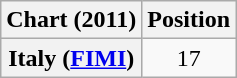<table class="wikitable plainrowheaders" style="text-align:center">
<tr>
<th scope="col">Chart (2011)</th>
<th scope="col">Position</th>
</tr>
<tr>
<th scope="row">Italy (<a href='#'>FIMI</a>)</th>
<td>17</td>
</tr>
</table>
